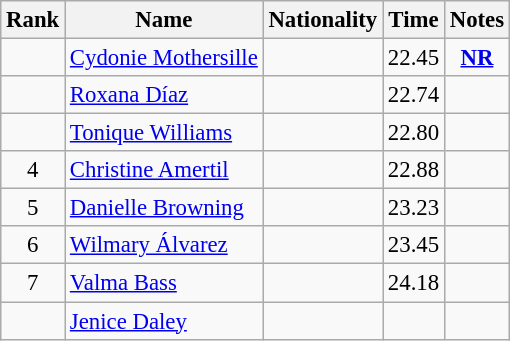<table class="wikitable sortable" style="text-align:center;font-size:95%">
<tr>
<th>Rank</th>
<th>Name</th>
<th>Nationality</th>
<th>Time</th>
<th>Notes</th>
</tr>
<tr>
<td></td>
<td align=left><a href='#'>Cydonie Mothersille</a></td>
<td align=left></td>
<td>22.45</td>
<td><strong><a href='#'>NR</a></strong></td>
</tr>
<tr>
<td></td>
<td align=left><a href='#'>Roxana Díaz</a></td>
<td align=left></td>
<td>22.74</td>
<td></td>
</tr>
<tr>
<td></td>
<td align=left><a href='#'>Tonique Williams</a></td>
<td align=left></td>
<td>22.80</td>
<td></td>
</tr>
<tr>
<td>4</td>
<td align=left><a href='#'>Christine Amertil</a></td>
<td align=left></td>
<td>22.88</td>
<td></td>
</tr>
<tr>
<td>5</td>
<td align=left><a href='#'>Danielle Browning</a></td>
<td align=left></td>
<td>23.23</td>
<td></td>
</tr>
<tr>
<td>6</td>
<td align=left><a href='#'>Wilmary Álvarez</a></td>
<td align=left></td>
<td>23.45</td>
<td></td>
</tr>
<tr>
<td>7</td>
<td align=left><a href='#'>Valma Bass</a></td>
<td align=left></td>
<td>24.18</td>
<td></td>
</tr>
<tr>
<td></td>
<td align=left><a href='#'>Jenice Daley</a></td>
<td align=left></td>
<td></td>
<td></td>
</tr>
</table>
